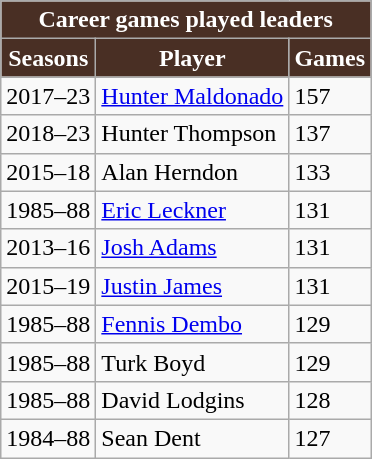<table class="wikitable" style="float:left; margin-right:1em">
<tr>
<th style="background:#492f24; color:white;" colspan=6>Career games played leaders</th>
</tr>
<tr>
<th style="background:#492f24; color:white">Seasons</th>
<th style="background:#492f24; color:white">Player</th>
<th style="background:#492f24; color:white">Games</th>
</tr>
<tr>
<td>2017–23</td>
<td><a href='#'>Hunter Maldonado</a></td>
<td>157</td>
</tr>
<tr>
<td>2018–23</td>
<td>Hunter Thompson</td>
<td>137</td>
</tr>
<tr>
<td>2015–18</td>
<td>Alan Herndon</td>
<td>133</td>
</tr>
<tr>
<td>1985–88</td>
<td><a href='#'>Eric Leckner</a></td>
<td>131</td>
</tr>
<tr>
<td>2013–16</td>
<td><a href='#'>Josh Adams</a></td>
<td>131</td>
</tr>
<tr>
<td>2015–19</td>
<td><a href='#'>Justin James</a></td>
<td>131</td>
</tr>
<tr>
<td>1985–88</td>
<td><a href='#'>Fennis Dembo</a></td>
<td>129</td>
</tr>
<tr>
<td>1985–88</td>
<td>Turk Boyd</td>
<td>129</td>
</tr>
<tr>
<td>1985–88</td>
<td>David Lodgins</td>
<td>128</td>
</tr>
<tr>
<td>1984–88</td>
<td>Sean Dent</td>
<td>127</td>
</tr>
</table>
